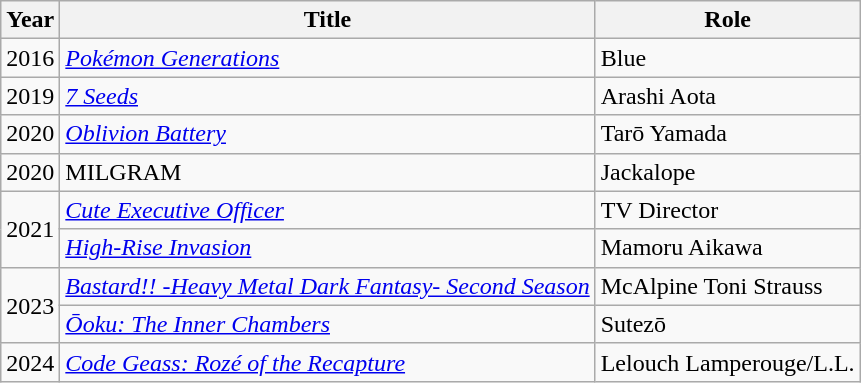<table class="wikitable">
<tr>
<th>Year</th>
<th>Title</th>
<th>Role</th>
</tr>
<tr>
<td>2016</td>
<td><em><a href='#'>Pokémon Generations</a></em></td>
<td>Blue</td>
</tr>
<tr>
<td>2019</td>
<td><em><a href='#'>7 Seeds</a></em></td>
<td>Arashi Aota</td>
</tr>
<tr>
<td>2020</td>
<td><em><a href='#'>Oblivion Battery</a></em></td>
<td>Tarō Yamada</td>
</tr>
<tr>
<td>2020</td>
<td>MILGRAM</td>
<td>Jackalope</td>
</tr>
<tr>
<td rowspan="2">2021</td>
<td><em><a href='#'>Cute Executive Officer</a></em></td>
<td>TV Director</td>
</tr>
<tr>
<td><em><a href='#'>High-Rise Invasion</a></em></td>
<td>Mamoru Aikawa</td>
</tr>
<tr>
<td rowspan="2">2023</td>
<td><em><a href='#'>Bastard!! -Heavy Metal Dark Fantasy- Second Season</a></em></td>
<td>McAlpine Toni Strauss</td>
</tr>
<tr>
<td><em><a href='#'>Ōoku: The Inner Chambers</a></em></td>
<td>Sutezō</td>
</tr>
<tr>
<td rowspan="2">2024</td>
<td><em><a href='#'>Code Geass: Rozé of the Recapture</a></em></td>
<td>Lelouch Lamperouge/L.L.</td>
</tr>
</table>
